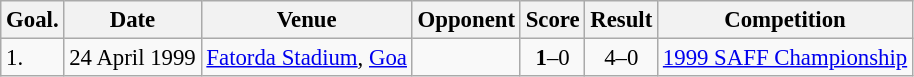<table class="wikitable" style="font-size:95%">
<tr>
<th>Goal.</th>
<th>Date</th>
<th>Venue</th>
<th>Opponent</th>
<th>Score</th>
<th>Result</th>
<th>Competition</th>
</tr>
<tr>
<td>1.</td>
<td>24 April 1999</td>
<td><a href='#'>Fatorda Stadium</a>, <a href='#'>Goa</a></td>
<td></td>
<td align=center><strong>1</strong>–0</td>
<td align=center>4–0</td>
<td><a href='#'>1999 SAFF Championship</a></td>
</tr>
</table>
